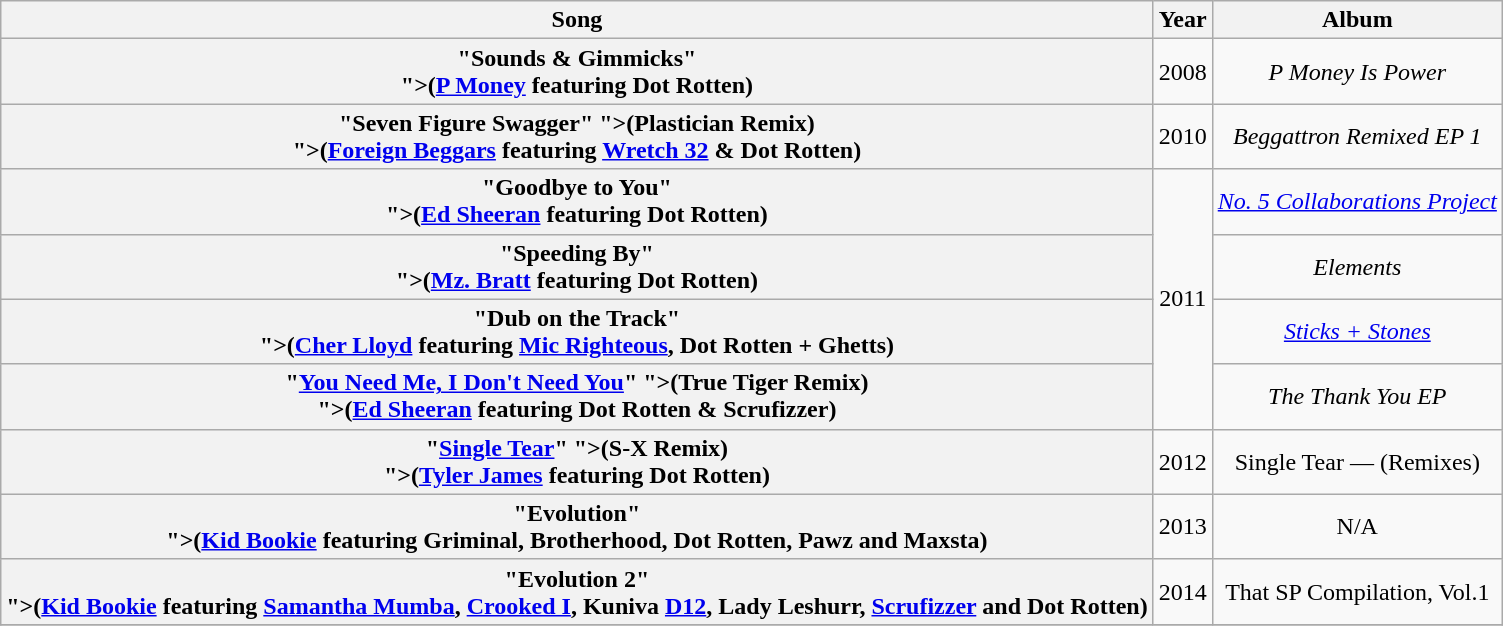<table class="wikitable plainrowheaders" style="text-align:center;">
<tr>
<th scope="col">Song</th>
<th scope="col">Year</th>
<th scope="col">Album</th>
</tr>
<tr>
<th scope="row">"Sounds & Gimmicks"<br><span>">(<a href='#'>P Money</a> featuring Dot Rotten)</span></th>
<td>2008</td>
<td><em>P Money Is Power</em></td>
</tr>
<tr>
<th scope="row">"Seven Figure Swagger" <span>">(Plastician Remix)</span><br><span>">(<a href='#'>Foreign Beggars</a> featuring <a href='#'>Wretch 32</a> & Dot Rotten)</span></th>
<td>2010</td>
<td><em>Beggattron Remixed EP 1</em></td>
</tr>
<tr>
<th scope="row">"Goodbye to You"<br><span>">(<a href='#'>Ed Sheeran</a> featuring Dot Rotten)</span></th>
<td rowspan="4">2011</td>
<td><em><a href='#'>No. 5 Collaborations Project</a></em></td>
</tr>
<tr>
<th scope="row">"Speeding By"<br><span>">(<a href='#'>Mz. Bratt</a> featuring Dot Rotten)</span></th>
<td><em>Elements</em></td>
</tr>
<tr>
<th scope="row">"Dub on the Track"<br><span>">(<a href='#'>Cher Lloyd</a> featuring <a href='#'>Mic Righteous</a>, Dot Rotten + Ghetts)</span></th>
<td><em><a href='#'>Sticks + Stones</a></em></td>
</tr>
<tr>
<th scope="row">"<a href='#'>You Need Me, I Don't Need You</a>" <span>">(True Tiger Remix)</span><br><span>">(<a href='#'>Ed Sheeran</a> featuring Dot Rotten & Scrufizzer)</span></th>
<td><em>The Thank You EP</em></td>
</tr>
<tr>
<th scope="row">"<a href='#'>Single Tear</a>" <span>">(S-X Remix)</span><br><span>">(<a href='#'>Tyler James</a> featuring Dot Rotten)</span></th>
<td>2012</td>
<td>Single Tear — (Remixes)</td>
</tr>
<tr>
<th scope="row">"Evolution"<br><span>">(<a href='#'>Kid Bookie</a> featuring Griminal, Brotherhood, Dot Rotten, Pawz and Maxsta)</span></th>
<td>2013</td>
<td>N/A</td>
</tr>
<tr>
<th scope="row">"Evolution 2"<br><span>">(<a href='#'>Kid Bookie</a> featuring <a href='#'>Samantha Mumba</a>, <a href='#'>Crooked I</a>, Kuniva <a href='#'>D12</a>, Lady Leshurr, <a href='#'>Scrufizzer</a> and Dot Rotten)</span></th>
<td>2014</td>
<td>That SP Compilation, Vol.1</td>
</tr>
<tr>
</tr>
</table>
